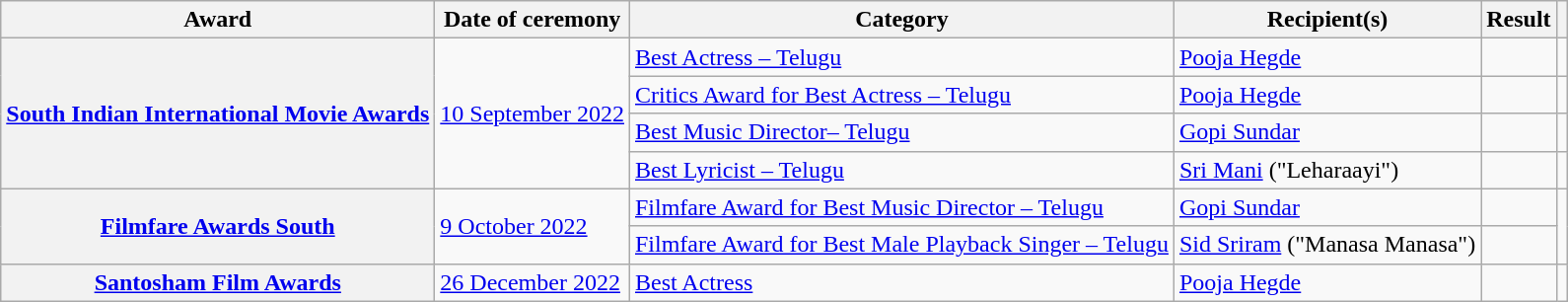<table class="wikitable plainrowheaders sortable">
<tr>
<th scope="col">Award</th>
<th scope="col">Date of ceremony</th>
<th scope="col">Category</th>
<th scope="col">Recipient(s)</th>
<th scope="col">Result</th>
<th scope="col" class="unsortable"></th>
</tr>
<tr>
<th rowspan="4" scope="row"><a href='#'>South Indian International Movie Awards</a></th>
<td rowspan="4"><a href='#'>10 September 2022</a></td>
<td><a href='#'>Best Actress – Telugu</a></td>
<td><a href='#'>Pooja Hegde</a></td>
<td></td>
<td></td>
</tr>
<tr>
<td><a href='#'>Critics Award for Best Actress – Telugu</a></td>
<td><a href='#'>Pooja Hegde</a></td>
<td></td>
<td></td>
</tr>
<tr>
<td><a href='#'>Best Music  Director– Telugu</a></td>
<td><a href='#'>Gopi Sundar</a></td>
<td></td>
<td></td>
</tr>
<tr>
<td><a href='#'>Best Lyricist – Telugu</a></td>
<td><a href='#'>Sri Mani</a> ("Leharaayi")</td>
<td></td>
<td></td>
</tr>
<tr>
<th rowspan="2" scope="row"><a href='#'>Filmfare Awards South</a></th>
<td rowspan="2"><a href='#'>9 October 2022</a></td>
<td><a href='#'>Filmfare Award for Best Music Director – Telugu</a></td>
<td><a href='#'>Gopi Sundar</a></td>
<td></td>
<td rowspan="2"></td>
</tr>
<tr>
<td><a href='#'>Filmfare Award for Best Male Playback Singer – Telugu</a></td>
<td><a href='#'>Sid Sriram</a> ("Manasa Manasa")</td>
<td></td>
</tr>
<tr>
<th scope="row"><a href='#'>Santosham Film Awards</a></th>
<td><a href='#'>26 December 2022</a></td>
<td><a href='#'>Best Actress</a></td>
<td><a href='#'>Pooja Hegde</a></td>
<td></td>
<td></td>
</tr>
</table>
